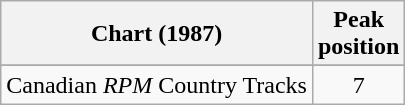<table class="wikitable sortable">
<tr>
<th align="left">Chart (1987)</th>
<th align="center">Peak<br>position</th>
</tr>
<tr>
</tr>
<tr>
<td align="left">Canadian <em>RPM</em> Country Tracks</td>
<td align="center">7</td>
</tr>
</table>
